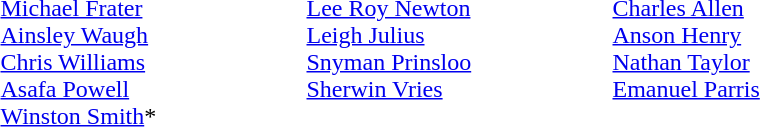<table>
<tr>
<td width=200 valign=top><em></em><br><a href='#'>Michael Frater</a><br><a href='#'>Ainsley Waugh</a><br><a href='#'>Chris Williams</a><br><a href='#'>Asafa Powell</a><br> <a href='#'>Winston Smith</a>*</td>
<td width=200 valign=top><em></em><br><a href='#'>Lee Roy Newton</a><br><a href='#'>Leigh Julius</a><br><a href='#'>Snyman Prinsloo</a><br><a href='#'>Sherwin Vries</a></td>
<td width=200 valign=top><em></em><br><a href='#'>Charles Allen</a><br><a href='#'>Anson Henry</a><br><a href='#'>Nathan Taylor</a><br><a href='#'>Emanuel Parris</a></td>
</tr>
</table>
